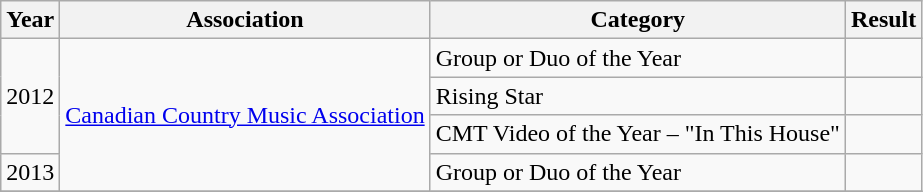<table class="wikitable">
<tr>
<th>Year</th>
<th>Association</th>
<th>Category</th>
<th>Result</th>
</tr>
<tr>
<td rowspan="3">2012</td>
<td rowspan="4"><a href='#'>Canadian Country Music Association</a></td>
<td>Group or Duo of the Year</td>
<td></td>
</tr>
<tr>
<td>Rising Star</td>
<td></td>
</tr>
<tr>
<td>CMT Video of the Year – "In This House"</td>
<td></td>
</tr>
<tr>
<td>2013</td>
<td>Group or Duo of the Year</td>
<td></td>
</tr>
<tr>
</tr>
</table>
